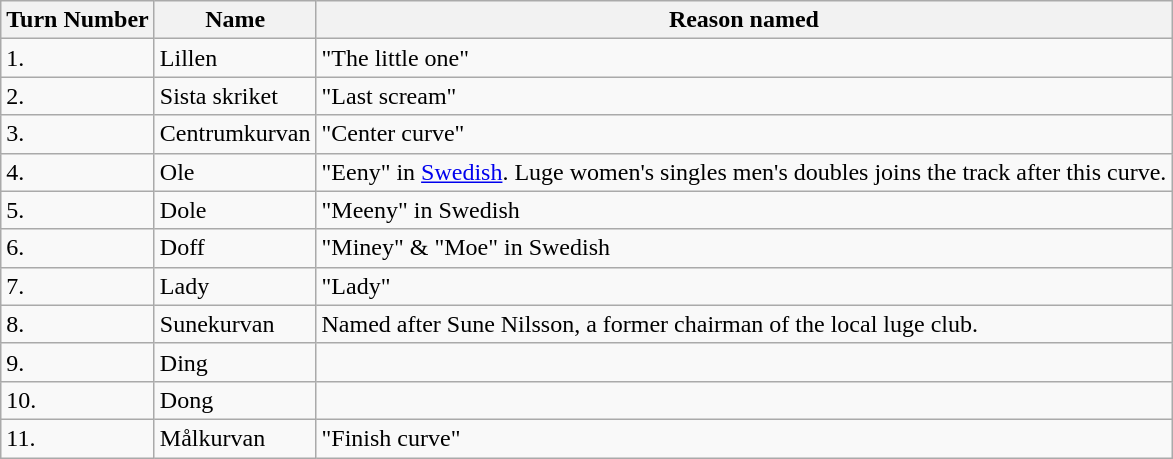<table class="wikitable">
<tr>
<th>Turn Number</th>
<th>Name</th>
<th>Reason named </th>
</tr>
<tr>
<td>1.</td>
<td>Lillen</td>
<td>"The little one"</td>
</tr>
<tr>
<td>2.</td>
<td>Sista skriket</td>
<td>"Last scream"</td>
</tr>
<tr>
<td>3.</td>
<td>Centrumkurvan</td>
<td>"Center curve"</td>
</tr>
<tr>
<td>4.</td>
<td>Ole</td>
<td>"Eeny" in <a href='#'>Swedish</a>. Luge women's singles men's doubles joins the track after this curve.</td>
</tr>
<tr>
<td>5.</td>
<td>Dole</td>
<td>"Meeny" in Swedish</td>
</tr>
<tr>
<td>6.</td>
<td>Doff</td>
<td>"Miney" & "Moe" in Swedish</td>
</tr>
<tr>
<td>7.</td>
<td>Lady</td>
<td>"Lady"</td>
</tr>
<tr>
<td>8.</td>
<td>Sunekurvan</td>
<td>Named after Sune Nilsson, a former chairman of the local luge club.</td>
</tr>
<tr>
<td>9.</td>
<td>Ding</td>
<td></td>
</tr>
<tr>
<td>10.</td>
<td>Dong</td>
<td></td>
</tr>
<tr>
<td>11.</td>
<td>Målkurvan</td>
<td>"Finish curve"</td>
</tr>
</table>
